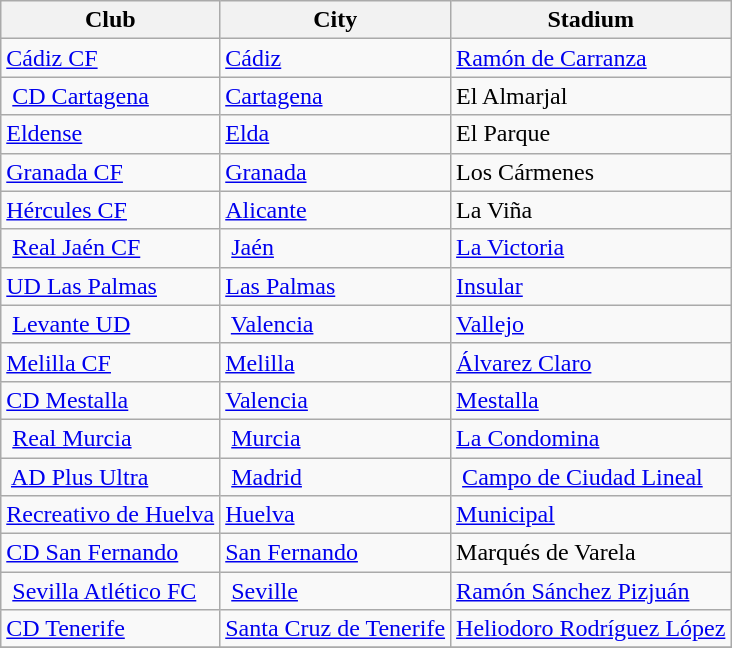<table class="wikitable sortable" style="text-align: left;">
<tr>
<th>Club</th>
<th>City</th>
<th>Stadium</th>
</tr>
<tr>
<td><a href='#'>Cádiz CF</a></td>
<td><a href='#'>Cádiz</a></td>
<td><a href='#'>Ramón de Carranza</a></td>
</tr>
<tr>
<td> <a href='#'>CD Cartagena</a></td>
<td><a href='#'>Cartagena</a></td>
<td>El Almarjal</td>
</tr>
<tr>
<td><a href='#'>Eldense</a></td>
<td><a href='#'>Elda</a></td>
<td>El Parque</td>
</tr>
<tr>
<td><a href='#'>Granada CF</a></td>
<td><a href='#'>Granada</a></td>
<td>Los Cármenes</td>
</tr>
<tr>
<td><a href='#'>Hércules CF</a></td>
<td><a href='#'>Alicante</a></td>
<td>La Viña</td>
</tr>
<tr>
<td> <a href='#'>Real Jaén CF</a></td>
<td> <a href='#'>Jaén</a></td>
<td><a href='#'>La Victoria</a></td>
</tr>
<tr>
<td><a href='#'>UD Las Palmas</a></td>
<td><a href='#'>Las Palmas</a></td>
<td><a href='#'>Insular</a></td>
</tr>
<tr>
<td> <a href='#'>Levante UD</a></td>
<td> <a href='#'>Valencia</a></td>
<td><a href='#'>Vallejo</a></td>
</tr>
<tr>
<td><a href='#'>Melilla CF</a></td>
<td><a href='#'>Melilla</a></td>
<td><a href='#'>Álvarez Claro</a></td>
</tr>
<tr>
<td><a href='#'>CD Mestalla</a></td>
<td><a href='#'>Valencia</a></td>
<td><a href='#'>Mestalla</a></td>
</tr>
<tr>
<td> <a href='#'>Real Murcia</a></td>
<td> <a href='#'>Murcia</a></td>
<td><a href='#'>La Condomina</a></td>
</tr>
<tr>
<td> <a href='#'>AD Plus Ultra</a></td>
<td> <a href='#'>Madrid</a></td>
<td> <a href='#'>Campo de Ciudad Lineal</a></td>
</tr>
<tr>
<td><a href='#'>Recreativo de Huelva</a></td>
<td><a href='#'>Huelva</a></td>
<td><a href='#'>Municipal</a></td>
</tr>
<tr>
<td><a href='#'>CD San Fernando</a></td>
<td><a href='#'>San Fernando</a></td>
<td>Marqués de Varela</td>
</tr>
<tr>
<td> <a href='#'>Sevilla Atlético FC</a></td>
<td> <a href='#'>Seville</a></td>
<td><a href='#'>Ramón Sánchez Pizjuán</a></td>
</tr>
<tr>
<td><a href='#'>CD Tenerife</a></td>
<td><a href='#'>Santa Cruz de Tenerife</a></td>
<td><a href='#'>Heliodoro Rodríguez López</a></td>
</tr>
<tr>
</tr>
</table>
